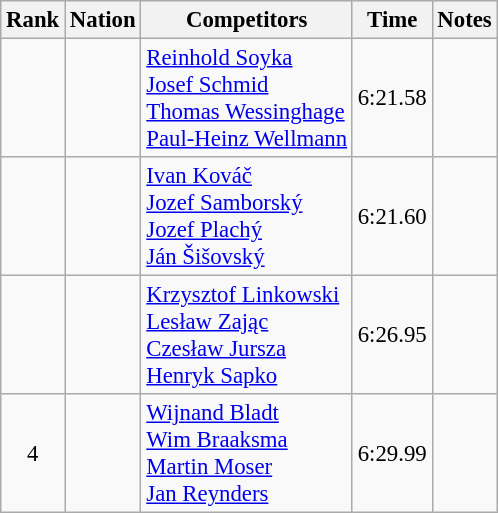<table class="wikitable sortable" style="text-align:center; font-size:95%">
<tr>
<th>Rank</th>
<th>Nation</th>
<th>Competitors</th>
<th>Time</th>
<th>Notes</th>
</tr>
<tr>
<td></td>
<td align=left></td>
<td align=left><a href='#'>Reinhold Soyka</a><br><a href='#'>Josef Schmid</a><br><a href='#'>Thomas Wessinghage</a><br><a href='#'>Paul-Heinz Wellmann</a></td>
<td>6:21.58</td>
<td></td>
</tr>
<tr>
<td></td>
<td align=left></td>
<td align=left><a href='#'>Ivan Kováč</a><br><a href='#'>Jozef Samborský</a><br><a href='#'>Jozef Plachý</a><br><a href='#'>Ján Šišovský</a></td>
<td>6:21.60</td>
<td></td>
</tr>
<tr>
<td></td>
<td align=left></td>
<td align=left><a href='#'>Krzysztof Linkowski</a><br><a href='#'>Lesław Zając</a><br><a href='#'>Czesław Jursza</a><br><a href='#'>Henryk Sapko</a></td>
<td>6:26.95</td>
<td></td>
</tr>
<tr>
<td>4</td>
<td align=left></td>
<td align=left><a href='#'>Wijnand Bladt</a><br><a href='#'>Wim Braaksma</a><br><a href='#'>Martin Moser</a><br><a href='#'>Jan Reynders</a></td>
<td>6:29.99</td>
<td></td>
</tr>
</table>
